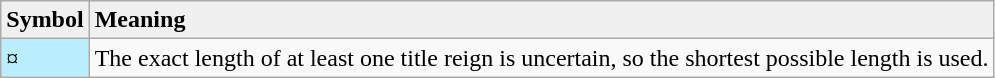<table class="wikitable">
<tr>
<td style="background: #f0f0f0;"><strong>Symbol</strong></td>
<td style="background: #f0f0f0;"><strong>Meaning</strong></td>
</tr>
<tr>
<td style="background-color:#bbeeff">¤</td>
<td>The exact length of at least one title reign is uncertain, so the shortest possible length is used.</td>
</tr>
</table>
